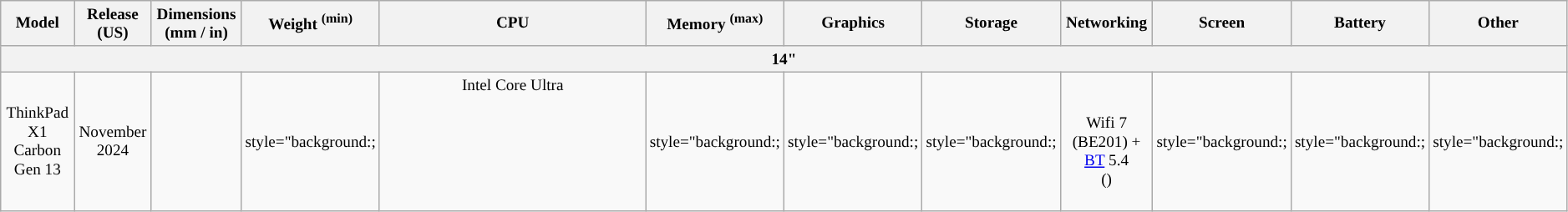<table class="wikitable" style="font-size: 80%; text-align: center; min-width: 80%;">
<tr>
<th>Model</th>
<th>Release (US)</th>
<th>Dimensions (mm / in)</th>
<th>Weight <sup>(min)</sup></th>
<th style="width:17%">CPU</th>
<th>Memory <sup>(max)</sup></th>
<th>Graphics</th>
<th>Storage</th>
<th>Networking</th>
<th>Screen</th>
<th>Battery</th>
<th>Other</th>
</tr>
<tr>
<th colspan=12>14"</th>
</tr>
<tr>
<td>ThinkPad X1 Carbon <br>Gen 13 </td>
<td>November 2024</td>
<td></td>
<td>style="background:;</td>
<td style="background:">Intel Core Ultra <br><br><br><br><br><br><br></td>
<td>style="background:;</td>
<td>style="background:;</td>
<td>style="background:;</td>
<td><br>Wifi 7 (BE201) + <a href='#'>BT</a> 5.4 <br>()<br></td>
<td>style="background:;</td>
<td>style="background:;</td>
<td>style="background:;</td>
</tr>
</table>
